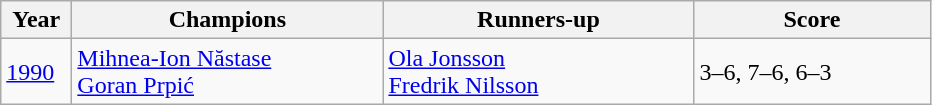<table class="wikitable">
<tr>
<th style="width:40px">Year</th>
<th style="width:200px">Champions</th>
<th style="width:200px">Runners-up</th>
<th style="width:150px" class="unsortable">Score</th>
</tr>
<tr>
<td><a href='#'>1990</a></td>
<td> <a href='#'>Mihnea-Ion Năstase</a><br> <a href='#'>Goran Prpić</a></td>
<td> <a href='#'>Ola Jonsson</a><br> <a href='#'>Fredrik Nilsson</a></td>
<td>3–6, 7–6, 6–3</td>
</tr>
</table>
